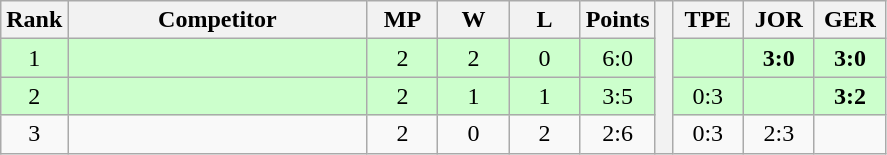<table class="wikitable" style="text-align:center">
<tr>
<th>Rank</th>
<th style="width:12em">Competitor</th>
<th style="width:2.5em">MP</th>
<th style="width:2.5em">W</th>
<th style="width:2.5em">L</th>
<th>Points</th>
<th rowspan="4"> </th>
<th style="width:2.5em">TPE</th>
<th style="width:2.5em">JOR</th>
<th style="width:2.5em">GER</th>
</tr>
<tr style="background:#cfc;">
<td>1</td>
<td style="text-align:left"></td>
<td>2</td>
<td>2</td>
<td>0</td>
<td>6:0</td>
<td></td>
<td><strong>3:0</strong></td>
<td><strong>3:0</strong></td>
</tr>
<tr style="background:#cfc;">
<td>2</td>
<td style="text-align:left"></td>
<td>2</td>
<td>1</td>
<td>1</td>
<td>3:5</td>
<td>0:3</td>
<td></td>
<td><strong>3:2</strong></td>
</tr>
<tr>
<td>3</td>
<td style="text-align:left"></td>
<td>2</td>
<td>0</td>
<td>2</td>
<td>2:6</td>
<td>0:3</td>
<td>2:3</td>
<td></td>
</tr>
</table>
